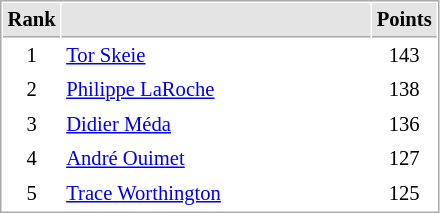<table cellspacing="1" cellpadding="3" style="border:1px solid #AAAAAA;font-size:86%">
<tr bgcolor="#E4E4E4">
<th style="border-bottom:1px solid #AAAAAA" width=10>Rank</th>
<th style="border-bottom:1px solid #AAAAAA" width=200></th>
<th style="border-bottom:1px solid #AAAAAA" width=20>Points</th>
</tr>
<tr>
<td align="center">1</td>
<td> <a href='#'>Tor Skeie</a></td>
<td align=center>143</td>
</tr>
<tr>
<td align="center">2</td>
<td> <a href='#'>Philippe LaRoche</a></td>
<td align=center>138</td>
</tr>
<tr>
<td align="center">3</td>
<td> <a href='#'>Didier Méda</a></td>
<td align=center>136</td>
</tr>
<tr>
<td align="center">4</td>
<td> <a href='#'>André Ouimet</a></td>
<td align=center>127</td>
</tr>
<tr>
<td align="center">5</td>
<td> <a href='#'>Trace Worthington</a></td>
<td align=center>125</td>
</tr>
</table>
